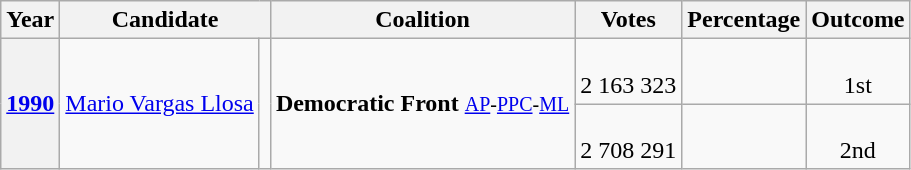<table class="wikitable" style="text-align:center">
<tr>
<th>Year</th>
<th colspan="2">Candidate</th>
<th>Coalition</th>
<th>Votes</th>
<th>Percentage</th>
<th>Outcome</th>
</tr>
<tr>
<th rowspan="2"><a href='#'>1990</a></th>
<td rowspan="2"><a href='#'>Mario Vargas Llosa</a></td>
<td rowspan="2"></td>
<td rowspan="2"><strong>Democratic Front</strong> <small><a href='#'>AP</a>-<a href='#'>PPC</a>-<a href='#'>ML</a></small></td>
<td><br>2 163 323</td>
<td></td>
<td> <br>1st</td>
</tr>
<tr>
<td><br>2 708 291</td>
<td></td>
<td><br>2nd</td>
</tr>
</table>
